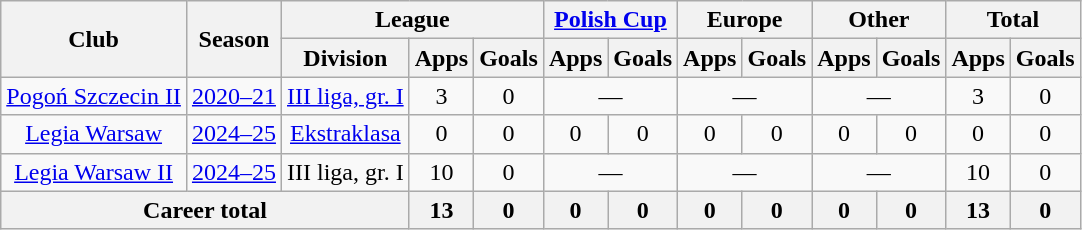<table class="wikitable" style="text-align: center;">
<tr>
<th rowspan="2">Club</th>
<th rowspan="2">Season</th>
<th colspan="3">League</th>
<th colspan="2"><a href='#'>Polish Cup</a></th>
<th colspan="2">Europe</th>
<th colspan="2">Other</th>
<th colspan="2">Total</th>
</tr>
<tr>
<th>Division</th>
<th>Apps</th>
<th>Goals</th>
<th>Apps</th>
<th>Goals</th>
<th>Apps</th>
<th>Goals</th>
<th>Apps</th>
<th>Goals</th>
<th>Apps</th>
<th>Goals</th>
</tr>
<tr>
<td><a href='#'>Pogoń Szczecin II</a></td>
<td><a href='#'>2020–21</a></td>
<td><a href='#'>III liga, gr. I</a></td>
<td>3</td>
<td>0</td>
<td colspan="2">—</td>
<td colspan="2">—</td>
<td colspan="2">—</td>
<td>3</td>
<td>0</td>
</tr>
<tr>
<td><a href='#'>Legia Warsaw</a></td>
<td><a href='#'>2024–25</a></td>
<td><a href='#'>Ekstraklasa</a></td>
<td>0</td>
<td>0</td>
<td>0</td>
<td>0</td>
<td>0</td>
<td>0</td>
<td>0</td>
<td>0</td>
<td>0</td>
<td>0</td>
</tr>
<tr>
<td><a href='#'>Legia Warsaw II</a></td>
<td><a href='#'>2024–25</a></td>
<td>III liga, gr. I</td>
<td>10</td>
<td>0</td>
<td colspan="2">—</td>
<td colspan="2">—</td>
<td colspan="2">—</td>
<td>10</td>
<td>0</td>
</tr>
<tr>
<th colspan="3">Career total</th>
<th>13</th>
<th>0</th>
<th>0</th>
<th>0</th>
<th>0</th>
<th>0</th>
<th>0</th>
<th>0</th>
<th>13</th>
<th>0</th>
</tr>
</table>
